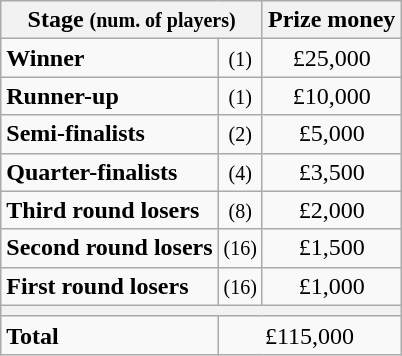<table class="wikitable">
<tr>
<th colspan=2>Stage <small>(num. of players)</small></th>
<th>Prize money</th>
</tr>
<tr>
<td><strong>Winner</strong></td>
<td align=center><small>(1)</small></td>
<td align=center>£25,000</td>
</tr>
<tr>
<td><strong>Runner-up</strong></td>
<td align=center><small>(1)</small></td>
<td align=center>£10,000</td>
</tr>
<tr>
<td><strong>Semi-finalists</strong></td>
<td align=center><small>(2)</small></td>
<td align=center>£5,000</td>
</tr>
<tr>
<td><strong>Quarter-finalists</strong></td>
<td align=center><small>(4)</small></td>
<td align=center>£3,500</td>
</tr>
<tr>
<td><strong>Third round losers</strong></td>
<td align=center><small>(8)</small></td>
<td align=center>£2,000</td>
</tr>
<tr>
<td><strong>Second round losers</strong></td>
<td align=center><small>(16)</small></td>
<td align=center>£1,500</td>
</tr>
<tr>
<td><strong>First round losers</strong></td>
<td align=center><small>(16)</small></td>
<td align=center>£1,000</td>
</tr>
<tr>
<th colspan=3></th>
</tr>
<tr>
<td><strong>Total</strong></td>
<td align=center colspan=2>£115,000</td>
</tr>
</table>
